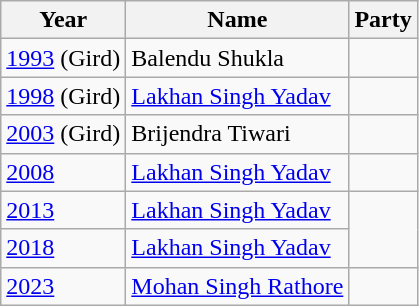<table class="wikitable sortable">
<tr>
<th>Year</th>
<th>Name</th>
<th colspan=2>Party</th>
</tr>
<tr>
<td><a href='#'>1993</a> (Gird)</td>
<td>Balendu Shukla</td>
<td></td>
</tr>
<tr>
<td><a href='#'>1998</a> (Gird)</td>
<td><a href='#'>Lakhan Singh Yadav</a></td>
<td></td>
</tr>
<tr>
<td><a href='#'>2003</a> (Gird)</td>
<td>Brijendra Tiwari</td>
<td></td>
</tr>
<tr>
<td><a href='#'>2008</a></td>
<td><a href='#'>Lakhan Singh Yadav</a></td>
<td></td>
</tr>
<tr>
<td><a href='#'>2013</a></td>
<td><a href='#'>Lakhan Singh Yadav</a></td>
</tr>
<tr>
<td><a href='#'>2018</a></td>
<td><a href='#'>Lakhan Singh Yadav</a></td>
</tr>
<tr>
<td><a href='#'>2023</a></td>
<td><a href='#'>Mohan Singh Rathore</a></td>
<td></td>
</tr>
</table>
